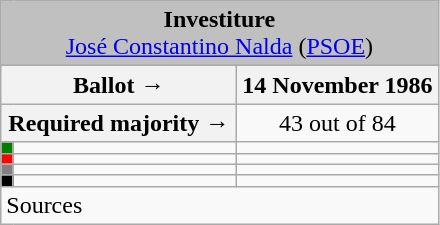<table class="wikitable" style="text-align:center;">
<tr>
<td colspan="3" align="center" bgcolor="#C0C0C0"><strong>Investiture</strong><br><a href='#'>José Constantino Nalda</a> (<a href='#'>PSOE</a>)</td>
</tr>
<tr>
<th colspan="2" width="150px">Ballot →</th>
<th>14 November 1986</th>
</tr>
<tr>
<th colspan="2">Required majority →</th>
<td>43 out of 84 </td>
</tr>
<tr>
<th width="1px" style="background:green;"></th>
<td align="left"></td>
<td></td>
</tr>
<tr>
<th style="color:inherit;background:red;"></th>
<td align="left"></td>
<td></td>
</tr>
<tr>
<th style="color:inherit;background:gray;"></th>
<td align="left"></td>
<td></td>
</tr>
<tr>
<th style="color:inherit;background:black;"></th>
<td align="left"></td>
<td></td>
</tr>
<tr>
<td align="left" colspan="3">Sources</td>
</tr>
</table>
